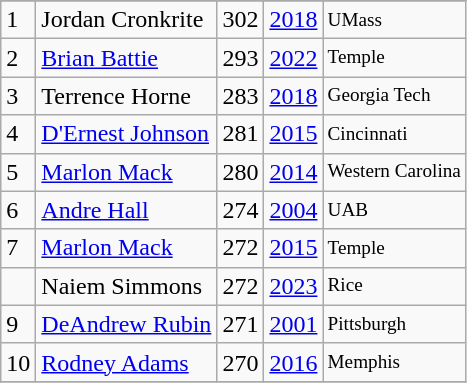<table class="wikitable">
<tr>
</tr>
<tr>
<td>1</td>
<td>Jordan Cronkrite</td>
<td><abbr>302</abbr></td>
<td><a href='#'>2018</a></td>
<td style="font-size:80%;">UMass</td>
</tr>
<tr>
<td>2</td>
<td><a href='#'>Brian Battie</a></td>
<td><abbr>293</abbr></td>
<td><a href='#'>2022</a></td>
<td style="font-size:80%;">Temple</td>
</tr>
<tr>
<td>3</td>
<td>Terrence Horne</td>
<td><abbr>283</abbr></td>
<td><a href='#'>2018</a></td>
<td style="font-size:80%;">Georgia Tech</td>
</tr>
<tr>
<td>4</td>
<td><a href='#'>D'Ernest Johnson</a></td>
<td><abbr>281</abbr></td>
<td><a href='#'>2015</a></td>
<td style="font-size:80%;">Cincinnati</td>
</tr>
<tr>
<td>5</td>
<td><a href='#'>Marlon Mack</a></td>
<td><abbr>280</abbr></td>
<td><a href='#'>2014</a></td>
<td style="font-size:80%;">Western Carolina</td>
</tr>
<tr>
<td>6</td>
<td><a href='#'>Andre Hall</a></td>
<td><abbr>274</abbr></td>
<td><a href='#'>2004</a></td>
<td style="font-size:80%;">UAB</td>
</tr>
<tr>
<td>7</td>
<td><a href='#'>Marlon Mack</a></td>
<td><abbr>272</abbr></td>
<td><a href='#'>2015</a></td>
<td style="font-size:80%;">Temple</td>
</tr>
<tr>
<td></td>
<td>Naiem Simmons</td>
<td><abbr>272</abbr></td>
<td><a href='#'>2023</a></td>
<td style="font-size:80%;">Rice</td>
</tr>
<tr>
<td>9</td>
<td><a href='#'>DeAndrew Rubin</a></td>
<td><abbr>271</abbr></td>
<td><a href='#'>2001</a></td>
<td style="font-size:80%;">Pittsburgh</td>
</tr>
<tr>
<td>10</td>
<td><a href='#'>Rodney Adams</a></td>
<td><abbr>270</abbr></td>
<td><a href='#'>2016</a></td>
<td style="font-size:80%;">Memphis</td>
</tr>
<tr>
</tr>
</table>
